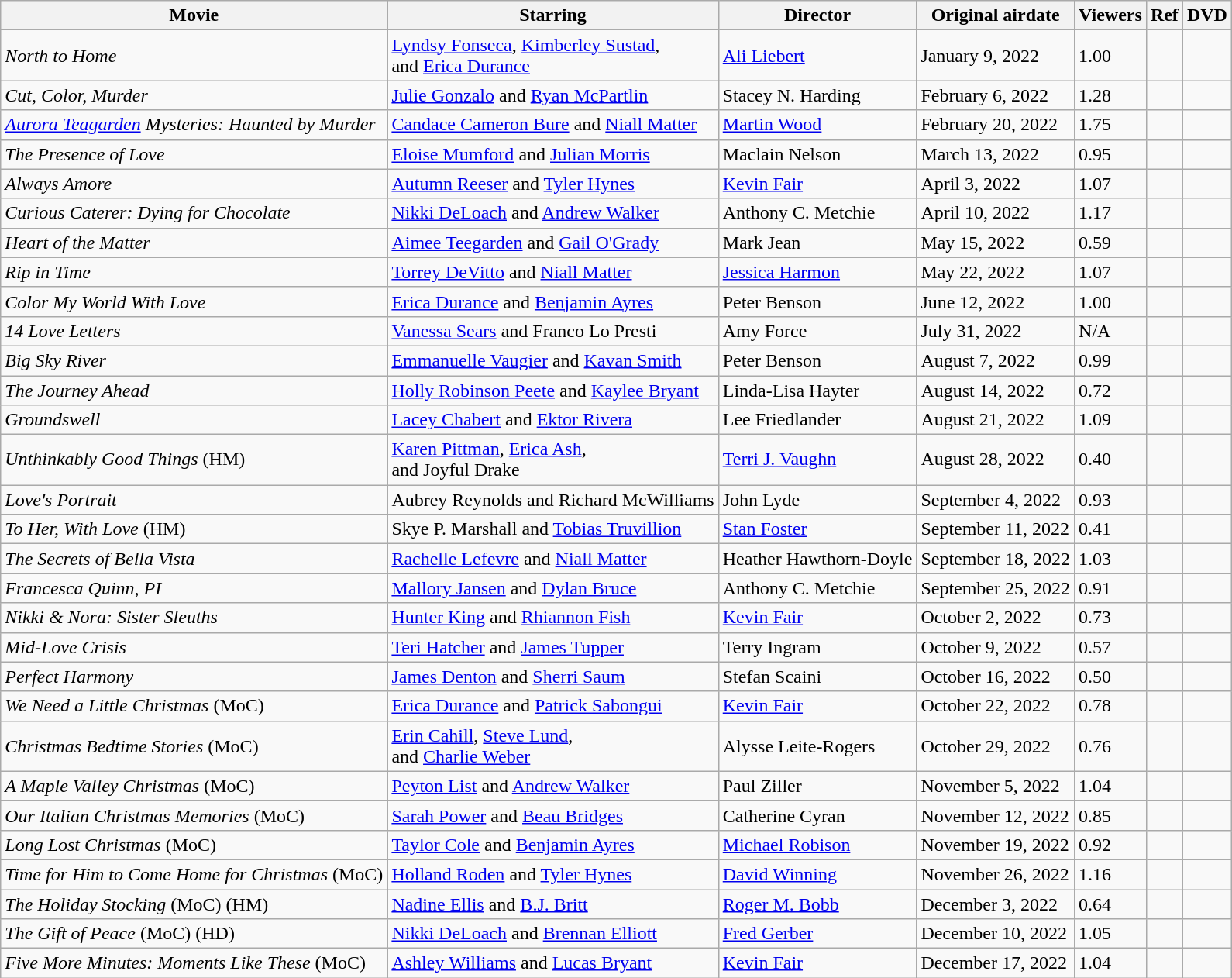<table class="wikitable sortable">
<tr>
<th scope="col" class="unsortable">Movie</th>
<th scope="col" class="unsortable">Starring</th>
<th scope="col" class="unsortable">Director</th>
<th scope="col" class="unsortable">Original airdate</th>
<th scope="col">Viewers</th>
<th scope="col" class="unsortable">Ref</th>
<th scope="col" class="unsortable">DVD</th>
</tr>
<tr>
<td><em>North to Home</em></td>
<td><a href='#'>Lyndsy Fonseca</a>, <a href='#'>Kimberley Sustad</a>, <br>and <a href='#'>Erica Durance</a></td>
<td><a href='#'>Ali Liebert</a></td>
<td>January 9, 2022</td>
<td>1.00</td>
<td></td>
<td></td>
</tr>
<tr>
<td><em>Cut, Color, Murder</em></td>
<td><a href='#'>Julie Gonzalo</a> and <a href='#'>Ryan McPartlin</a></td>
<td>Stacey N. Harding</td>
<td>February 6, 2022</td>
<td>1.28</td>
<td></td>
<td></td>
</tr>
<tr>
<td><em><a href='#'>Aurora Teagarden</a> Mysteries: Haunted by Murder</em></td>
<td><a href='#'>Candace Cameron Bure</a> and <a href='#'>Niall Matter</a></td>
<td><a href='#'>Martin Wood</a></td>
<td>February 20, 2022</td>
<td>1.75</td>
<td></td>
<td></td>
</tr>
<tr>
<td><em>The Presence of Love</em></td>
<td><a href='#'>Eloise Mumford</a> and <a href='#'>Julian Morris</a></td>
<td>Maclain Nelson</td>
<td>March 13, 2022</td>
<td>0.95</td>
<td></td>
<td></td>
</tr>
<tr>
<td><em>Always Amore</em></td>
<td><a href='#'>Autumn Reeser</a> and <a href='#'>Tyler Hynes</a></td>
<td><a href='#'>Kevin Fair</a></td>
<td>April 3, 2022</td>
<td>1.07</td>
<td></td>
<td></td>
</tr>
<tr>
<td><em>Curious Caterer: Dying for Chocolate</em></td>
<td><a href='#'>Nikki DeLoach</a> and <a href='#'>Andrew Walker</a></td>
<td>Anthony C. Metchie</td>
<td>April 10, 2022</td>
<td>1.17</td>
<td></td>
<td></td>
</tr>
<tr>
<td><em>Heart of the Matter</em></td>
<td><a href='#'>Aimee Teegarden</a> and <a href='#'>Gail O'Grady</a></td>
<td>Mark Jean</td>
<td>May 15, 2022</td>
<td>0.59</td>
<td></td>
<td></td>
</tr>
<tr>
<td><em>Rip in Time</em></td>
<td><a href='#'>Torrey DeVitto</a> and <a href='#'>Niall Matter</a></td>
<td><a href='#'>Jessica Harmon</a></td>
<td>May 22, 2022</td>
<td>1.07</td>
<td></td>
<td></td>
</tr>
<tr>
<td><em>Color My World With Love</em></td>
<td><a href='#'>Erica Durance</a> and <a href='#'>Benjamin Ayres</a></td>
<td>Peter Benson</td>
<td>June 12, 2022</td>
<td>1.00</td>
<td></td>
<td></td>
</tr>
<tr>
<td><em>14 Love Letters</em></td>
<td><a href='#'>Vanessa Sears</a> and Franco Lo Presti</td>
<td>Amy Force</td>
<td>July 31, 2022</td>
<td>N/A</td>
<td></td>
<td></td>
</tr>
<tr>
<td><em>Big Sky River</em></td>
<td><a href='#'>Emmanuelle Vaugier</a> and <a href='#'>Kavan Smith</a></td>
<td>Peter Benson</td>
<td>August 7, 2022</td>
<td>0.99</td>
<td></td>
<td></td>
</tr>
<tr>
<td><em>The Journey Ahead</em></td>
<td><a href='#'>Holly Robinson Peete</a> and <a href='#'>Kaylee Bryant</a></td>
<td>Linda-Lisa Hayter</td>
<td>August 14, 2022</td>
<td>0.72</td>
<td></td>
<td></td>
</tr>
<tr>
<td><em>Groundswell</em></td>
<td><a href='#'>Lacey Chabert</a> and <a href='#'>Ektor Rivera</a></td>
<td>Lee Friedlander</td>
<td>August 21, 2022</td>
<td>1.09</td>
<td></td>
<td></td>
</tr>
<tr>
<td><em>Unthinkably Good Things</em> (HM)</td>
<td><a href='#'>Karen Pittman</a>, <a href='#'>Erica Ash</a>, <br>and Joyful Drake</td>
<td><a href='#'>Terri J. Vaughn</a></td>
<td>August 28, 2022</td>
<td>0.40</td>
<td></td>
<td></td>
</tr>
<tr>
<td><em>Love's Portrait</em></td>
<td>Aubrey Reynolds and Richard McWilliams</td>
<td>John Lyde</td>
<td>September 4, 2022</td>
<td>0.93</td>
<td></td>
<td></td>
</tr>
<tr>
<td><em>To Her, With Love</em> (HM)</td>
<td>Skye P. Marshall and <a href='#'>Tobias Truvillion</a></td>
<td><a href='#'>Stan Foster</a></td>
<td>September 11, 2022</td>
<td>0.41</td>
<td></td>
<td></td>
</tr>
<tr>
<td><em>The Secrets of Bella Vista</em></td>
<td><a href='#'>Rachelle Lefevre</a> and <a href='#'>Niall Matter</a></td>
<td>Heather Hawthorn-Doyle</td>
<td>September 18, 2022</td>
<td>1.03</td>
<td></td>
<td></td>
</tr>
<tr>
<td><em>Francesca Quinn, PI</em></td>
<td><a href='#'>Mallory Jansen</a> and <a href='#'>Dylan Bruce</a></td>
<td>Anthony C. Metchie</td>
<td>September 25, 2022</td>
<td>0.91</td>
<td></td>
<td></td>
</tr>
<tr>
<td><em>Nikki & Nora: Sister Sleuths</em></td>
<td><a href='#'>Hunter King</a> and <a href='#'>Rhiannon Fish</a></td>
<td><a href='#'>Kevin Fair</a></td>
<td>October 2, 2022</td>
<td>0.73</td>
<td></td>
<td></td>
</tr>
<tr>
<td><em>Mid-Love Crisis</em></td>
<td><a href='#'>Teri Hatcher</a> and <a href='#'>James Tupper</a></td>
<td>Terry Ingram</td>
<td>October 9, 2022</td>
<td>0.57</td>
<td></td>
<td></td>
</tr>
<tr>
<td><em>Perfect Harmony</em></td>
<td><a href='#'>James Denton</a> and <a href='#'>Sherri Saum</a></td>
<td>Stefan Scaini</td>
<td>October 16, 2022</td>
<td>0.50</td>
<td></td>
<td></td>
</tr>
<tr>
<td><em>We Need a Little Christmas</em> (MoC)</td>
<td><a href='#'>Erica Durance</a> and <a href='#'>Patrick Sabongui</a></td>
<td><a href='#'>Kevin Fair</a></td>
<td>October 22, 2022</td>
<td>0.78</td>
<td></td>
<td></td>
</tr>
<tr>
<td><em>Christmas Bedtime Stories</em> (MoC)</td>
<td><a href='#'>Erin Cahill</a>, <a href='#'>Steve Lund</a>, <br>and <a href='#'>Charlie Weber</a></td>
<td>Alysse Leite-Rogers</td>
<td>October 29, 2022</td>
<td>0.76</td>
<td></td>
<td></td>
</tr>
<tr>
<td><em>A Maple Valley Christmas</em> (MoC)</td>
<td><a href='#'>Peyton List</a> and <a href='#'>Andrew Walker</a></td>
<td>Paul Ziller</td>
<td>November 5, 2022</td>
<td>1.04</td>
<td></td>
<td></td>
</tr>
<tr>
<td><em>Our Italian Christmas Memories</em> (MoC)</td>
<td><a href='#'>Sarah Power</a> and <a href='#'>Beau Bridges</a></td>
<td>Catherine Cyran</td>
<td>November 12, 2022</td>
<td>0.85</td>
<td></td>
<td></td>
</tr>
<tr>
<td><em>Long Lost Christmas</em> (MoC)</td>
<td><a href='#'>Taylor Cole</a> and <a href='#'>Benjamin Ayres</a></td>
<td><a href='#'>Michael Robison</a></td>
<td>November 19, 2022</td>
<td>0.92</td>
<td></td>
<td></td>
</tr>
<tr>
<td><em>Time for Him to Come Home for Christmas</em> (MoC)</td>
<td><a href='#'>Holland Roden</a> and <a href='#'>Tyler Hynes</a></td>
<td><a href='#'>David Winning</a></td>
<td>November 26, 2022</td>
<td>1.16</td>
<td></td>
<td></td>
</tr>
<tr>
<td><em>The Holiday Stocking</em> (MoC) (HM)</td>
<td><a href='#'>Nadine Ellis</a> and <a href='#'>B.J. Britt</a></td>
<td><a href='#'>Roger M. Bobb</a></td>
<td>December 3, 2022</td>
<td>0.64</td>
<td></td>
<td></td>
</tr>
<tr>
<td><em>The Gift of Peace</em> (MoC) (HD)</td>
<td><a href='#'>Nikki DeLoach</a> and <a href='#'>Brennan Elliott</a></td>
<td><a href='#'>Fred Gerber</a></td>
<td>December 10, 2022</td>
<td>1.05</td>
<td></td>
<td></td>
</tr>
<tr>
<td><em>Five More Minutes: Moments Like These</em> (MoC)</td>
<td><a href='#'>Ashley Williams</a> and <a href='#'>Lucas Bryant</a></td>
<td><a href='#'>Kevin Fair</a></td>
<td>December 17, 2022</td>
<td>1.04</td>
<td></td>
<td></td>
</tr>
</table>
